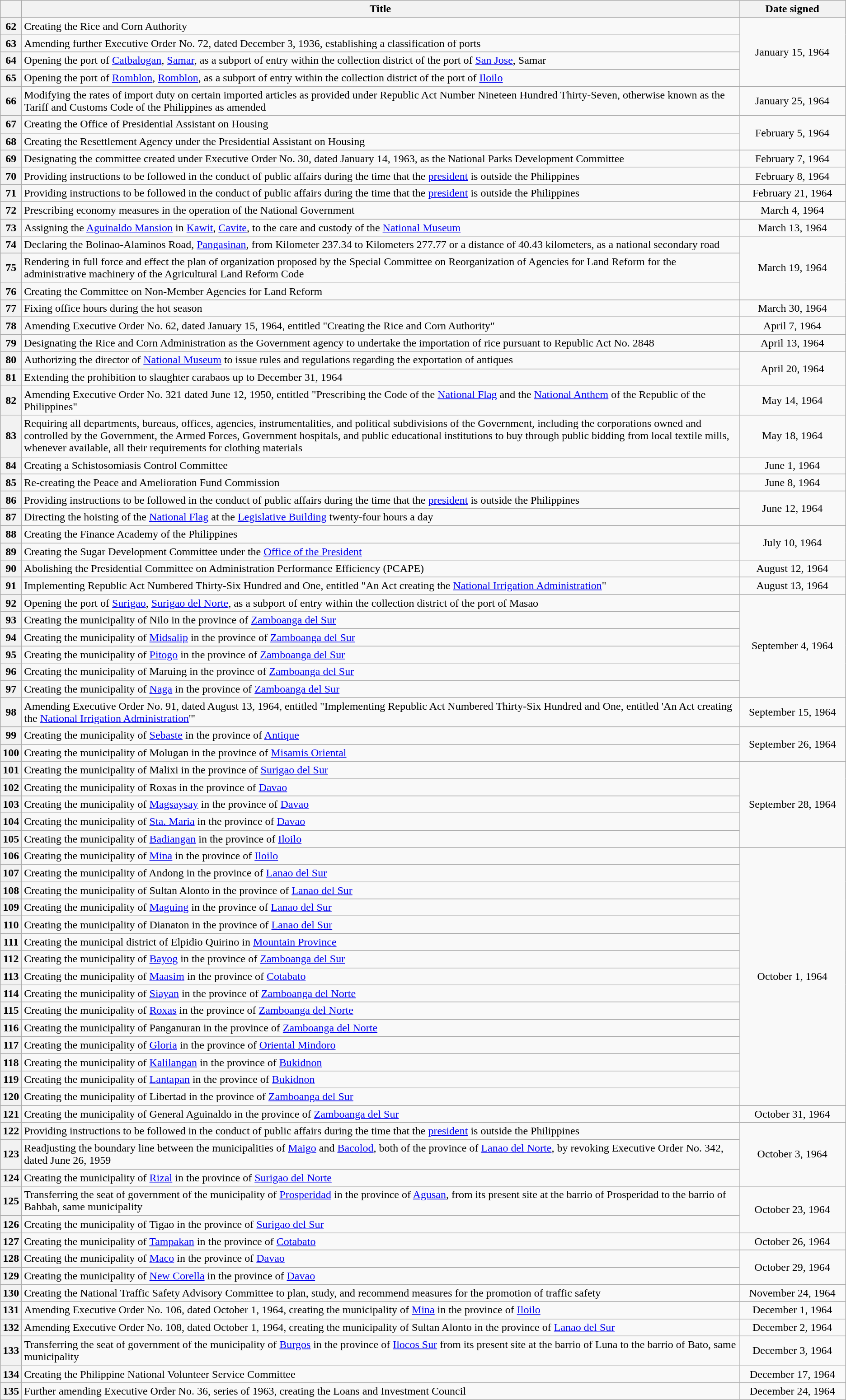<table class="wikitable sortable" style="text-align:center;">
<tr>
<th scope="col"></th>
<th scope="col">Title</th>
<th scope="col" width="150px">Date signed</th>
</tr>
<tr>
<th scope="row">62</th>
<td style="text-align:left;">Creating the Rice and Corn Authority</td>
<td rowspan="4">January 15, 1964</td>
</tr>
<tr>
<th scope="row">63</th>
<td style="text-align:left;">Amending further Executive Order No. 72, dated December 3, 1936, establishing a classification of ports</td>
</tr>
<tr>
<th scope="row">64</th>
<td style="text-align:left;">Opening the port of <a href='#'>Catbalogan</a>, <a href='#'>Samar</a>, as a subport of entry within the collection district of the port of <a href='#'>San Jose</a>, Samar</td>
</tr>
<tr>
<th scope="row">65</th>
<td style="text-align:left;">Opening the port of <a href='#'>Romblon</a>, <a href='#'>Romblon</a>, as a subport of entry within the collection district of the port of <a href='#'>Iloilo</a></td>
</tr>
<tr>
<th scope="row">66</th>
<td style="text-align:left;">Modifying the rates of import duty on certain imported articles as provided under Republic Act Number Nineteen Hundred Thirty-Seven, otherwise known as the Tariff and Customs Code of the Philippines as amended</td>
<td>January 25, 1964</td>
</tr>
<tr>
<th scope="row">67</th>
<td style="text-align:left;">Creating the Office of Presidential Assistant on Housing</td>
<td rowspan="2">February 5, 1964</td>
</tr>
<tr>
<th scope="row">68</th>
<td style="text-align:left;">Creating the Resettlement Agency under the Presidential Assistant on Housing</td>
</tr>
<tr>
<th scope="row">69</th>
<td style="text-align:left;">Designating the committee created under Executive Order No. 30, dated January 14, 1963, as the National Parks Development Committee</td>
<td>February 7, 1964</td>
</tr>
<tr>
<th scope="row">70</th>
<td style="text-align:left;">Providing instructions to be followed in the conduct of public affairs during the time that the <a href='#'>president</a> is outside the Philippines</td>
<td>February 8, 1964</td>
</tr>
<tr>
<th scope="row">71</th>
<td style="text-align:left;">Providing instructions to be followed in the conduct of public affairs during the time that the <a href='#'>president</a> is outside the Philippines</td>
<td>February 21, 1964</td>
</tr>
<tr>
<th scope="row">72</th>
<td style="text-align:left;">Prescribing economy measures in the operation of the National Government</td>
<td>March 4, 1964</td>
</tr>
<tr>
<th scope="row">73</th>
<td style="text-align:left;">Assigning the <a href='#'>Aguinaldo Mansion</a> in <a href='#'>Kawit</a>, <a href='#'>Cavite</a>, to the care and custody of the <a href='#'>National Museum</a></td>
<td>March 13, 1964</td>
</tr>
<tr>
<th scope="row">74</th>
<td style="text-align:left;">Declaring the Bolinao-Alaminos Road, <a href='#'>Pangasinan</a>, from Kilometer 237.34 to Kilometers 277.77 or a distance of 40.43 kilometers, as a national secondary road</td>
<td rowspan="3">March 19, 1964</td>
</tr>
<tr>
<th scope="row">75</th>
<td style="text-align:left;">Rendering in full force and effect the plan of organization proposed by the Special Committee on Reorganization of Agencies for Land Reform for the administrative machinery of the Agricultural Land Reform Code</td>
</tr>
<tr>
<th scope="row">76</th>
<td style="text-align:left;">Creating the Committee on Non-Member Agencies for Land Reform</td>
</tr>
<tr>
<th scope="row">77</th>
<td style="text-align:left;">Fixing office hours during the hot season</td>
<td>March 30, 1964</td>
</tr>
<tr>
<th scope="row">78</th>
<td style="text-align:left;">Amending Executive Order No. 62, dated January 15, 1964, entitled "Creating the Rice and Corn Authority"</td>
<td>April 7, 1964</td>
</tr>
<tr>
<th scope="row">79</th>
<td style="text-align:left;">Designating the Rice and Corn Administration as the Government agency to undertake the importation of rice pursuant to Republic Act No. 2848</td>
<td>April 13, 1964</td>
</tr>
<tr>
<th scope="row">80</th>
<td style="text-align:left;">Authorizing the director of <a href='#'>National Museum</a> to issue rules and regulations regarding the exportation of antiques</td>
<td rowspan="2">April 20, 1964</td>
</tr>
<tr>
<th scope="row">81</th>
<td style="text-align:left;">Extending the prohibition to slaughter carabaos up to December 31, 1964</td>
</tr>
<tr>
<th scope="row">82</th>
<td style="text-align:left;">Amending Executive Order No. 321 dated June 12, 1950, entitled "Prescribing the Code of the <a href='#'>National Flag</a> and the <a href='#'>National Anthem</a> of the Republic of the Philippines"</td>
<td>May 14, 1964</td>
</tr>
<tr>
<th scope="row">83</th>
<td style="text-align:left;">Requiring all departments, bureaus, offices, agencies, instrumentalities, and political subdivisions of the Government, including the corporations owned and controlled by the Government, the Armed Forces, Government hospitals, and public educational institutions to buy through public bidding from local textile mills, whenever available, all their requirements for clothing materials</td>
<td>May 18, 1964</td>
</tr>
<tr>
<th scope="row">84</th>
<td style="text-align:left;">Creating a Schistosomiasis Control Committee</td>
<td>June 1, 1964</td>
</tr>
<tr>
<th scope="row">85</th>
<td style="text-align:left;">Re-creating the Peace and Amelioration Fund Commission</td>
<td>June 8, 1964</td>
</tr>
<tr>
<th scope="row">86</th>
<td style="text-align:left;">Providing instructions to be followed in the conduct of public affairs during the time that the <a href='#'>president</a> is outside the Philippines</td>
<td rowspan="2">June 12, 1964</td>
</tr>
<tr>
<th scope="row">87</th>
<td style="text-align:left;">Directing the hoisting of the <a href='#'>National Flag</a> at the <a href='#'>Legislative Building</a> twenty-four hours a day</td>
</tr>
<tr>
<th scope="row">88</th>
<td style="text-align:left;">Creating the Finance Academy of the Philippines</td>
<td rowspan="2">July 10, 1964</td>
</tr>
<tr>
<th scope="row">89</th>
<td style="text-align:left;">Creating the Sugar Development Committee under the <a href='#'>Office of the President</a></td>
</tr>
<tr>
<th scope="row">90</th>
<td style="text-align:left;">Abolishing the Presidential Committee on Administration Performance Efficiency (PCAPE)</td>
<td>August 12, 1964</td>
</tr>
<tr>
<th scope="row">91</th>
<td style="text-align:left;">Implementing Republic Act Numbered Thirty-Six Hundred and One, entitled "An Act creating the <a href='#'>National Irrigation Administration</a>"</td>
<td>August 13, 1964</td>
</tr>
<tr>
<th scope="row">92</th>
<td style="text-align:left;">Opening the port of <a href='#'>Surigao</a>, <a href='#'>Surigao del Norte</a>, as a subport of entry within the collection district of the port of Masao</td>
<td rowspan="6">September 4, 1964</td>
</tr>
<tr>
<th scope="row">93</th>
<td style="text-align:left;">Creating the municipality of Nilo in the province of <a href='#'>Zamboanga del Sur</a></td>
</tr>
<tr>
<th scope="row">94</th>
<td style="text-align:left;">Creating the municipality of <a href='#'>Midsalip</a> in the province of <a href='#'>Zamboanga del Sur</a></td>
</tr>
<tr>
<th scope="row">95</th>
<td style="text-align:left;">Creating the municipality of <a href='#'>Pitogo</a> in the province of <a href='#'>Zamboanga del Sur</a></td>
</tr>
<tr>
<th scope="row">96</th>
<td style="text-align:left;">Creating the municipality of Maruing in the province of <a href='#'>Zamboanga del Sur</a></td>
</tr>
<tr>
<th scope="row">97</th>
<td style="text-align:left;">Creating the municipality of <a href='#'>Naga</a> in the province of <a href='#'>Zamboanga del Sur</a></td>
</tr>
<tr>
<th scope="row">98</th>
<td style="text-align:left;">Amending Executive Order No. 91, dated August 13, 1964, entitled "Implementing Republic Act Numbered Thirty-Six Hundred and One, entitled 'An Act creating the <a href='#'>National Irrigation Administration</a>'"</td>
<td>September 15, 1964</td>
</tr>
<tr>
<th scope="row">99</th>
<td style="text-align:left;">Creating the municipality of <a href='#'>Sebaste</a> in the province of <a href='#'>Antique</a></td>
<td rowspan="2">September 26, 1964</td>
</tr>
<tr>
<th scope="row">100</th>
<td style="text-align:left;">Creating the municipality of Molugan in the province of <a href='#'>Misamis Oriental</a></td>
</tr>
<tr>
<th scope="row">101</th>
<td style="text-align:left;">Creating the municipality of Malixi in the province of <a href='#'>Surigao del Sur</a></td>
<td rowspan="5">September 28, 1964</td>
</tr>
<tr>
<th scope="row">102</th>
<td style="text-align:left;">Creating the municipality of Roxas in the province of <a href='#'>Davao</a></td>
</tr>
<tr>
<th scope="row">103</th>
<td style="text-align:left;">Creating the municipality of <a href='#'>Magsaysay</a> in the province of <a href='#'>Davao</a></td>
</tr>
<tr>
<th scope="row">104</th>
<td style="text-align:left;">Creating the municipality of <a href='#'>Sta. Maria</a> in the province of <a href='#'>Davao</a></td>
</tr>
<tr>
<th scope="row">105</th>
<td style="text-align:left;">Creating the municipality of <a href='#'>Badiangan</a> in the province of <a href='#'>Iloilo</a></td>
</tr>
<tr>
<th scope="row">106</th>
<td style="text-align:left;">Creating the municipality of <a href='#'>Mina</a> in the province of <a href='#'>Iloilo</a></td>
<td rowspan="15">October 1, 1964</td>
</tr>
<tr>
<th scope="row">107</th>
<td style="text-align:left;">Creating the municipality of Andong in the province of <a href='#'>Lanao del Sur</a></td>
</tr>
<tr>
<th scope="row">108</th>
<td style="text-align:left;">Creating the municipality of Sultan Alonto in the province of <a href='#'>Lanao del Sur</a></td>
</tr>
<tr>
<th scope="row">109</th>
<td style="text-align:left;">Creating the municipality of <a href='#'>Maguing</a> in the province of <a href='#'>Lanao del Sur</a></td>
</tr>
<tr>
<th scope="row">110</th>
<td style="text-align:left;">Creating the municipality of Dianaton in the province of <a href='#'>Lanao del Sur</a></td>
</tr>
<tr>
<th scope="row">111</th>
<td style="text-align:left;">Creating the municipal district of Elpidio Quirino in <a href='#'>Mountain Province</a></td>
</tr>
<tr>
<th scope="row">112</th>
<td style="text-align:left;">Creating the municipality of <a href='#'>Bayog</a> in the province of <a href='#'>Zamboanga del Sur</a></td>
</tr>
<tr>
<th scope="row">113</th>
<td style="text-align:left;">Creating the municipality of <a href='#'>Maasim</a> in the province of <a href='#'>Cotabato</a></td>
</tr>
<tr>
<th scope="row">114</th>
<td style="text-align:left;">Creating the municipality of <a href='#'>Siayan</a> in the province of <a href='#'>Zamboanga del Norte</a></td>
</tr>
<tr>
<th scope="row">115</th>
<td style="text-align:left;">Creating the municipality of <a href='#'>Roxas</a> in the province of <a href='#'>Zamboanga del Norte</a></td>
</tr>
<tr>
<th scope="row">116</th>
<td style="text-align:left;">Creating the municipality of Panganuran in the province of <a href='#'>Zamboanga del Norte</a></td>
</tr>
<tr>
<th scope="row">117</th>
<td style="text-align:left;">Creating the municipality of <a href='#'>Gloria</a> in the province of <a href='#'>Oriental Mindoro</a></td>
</tr>
<tr>
<th scope="row">118</th>
<td style="text-align:left;">Creating the municipality of <a href='#'>Kalilangan</a> in the province of <a href='#'>Bukidnon</a></td>
</tr>
<tr>
<th scope="row">119</th>
<td style="text-align:left;">Creating the municipality of <a href='#'>Lantapan</a> in the province of <a href='#'>Bukidnon</a></td>
</tr>
<tr>
<th scope="row">120</th>
<td style="text-align:left;">Creating the municipality of Libertad in the province of <a href='#'>Zamboanga del Sur</a></td>
</tr>
<tr>
<th scope="row">121</th>
<td style="text-align:left;">Creating the municipality of General Aguinaldo in the province of <a href='#'>Zamboanga del Sur</a></td>
<td>October 31, 1964</td>
</tr>
<tr>
<th scope="row">122</th>
<td style="text-align:left;">Providing instructions to be followed in the conduct of public affairs during the time that the <a href='#'>president</a> is outside the Philippines</td>
<td rowspan="3">October 3, 1964</td>
</tr>
<tr>
<th scope="row">123</th>
<td style="text-align:left;">Readjusting the boundary line between the municipalities of <a href='#'>Maigo</a> and <a href='#'>Bacolod</a>, both of the province of <a href='#'>Lanao del Norte</a>, by revoking Executive Order No. 342, dated June 26, 1959</td>
</tr>
<tr>
<th scope="row">124</th>
<td style="text-align:left;">Creating the municipality of <a href='#'>Rizal</a> in the province of <a href='#'>Surigao del Norte</a></td>
</tr>
<tr>
<th scope="row">125</th>
<td style="text-align:left;">Transferring the seat of government of the municipality of <a href='#'>Prosperidad</a> in the province of <a href='#'>Agusan</a>, from its present site at the barrio of Prosperidad to the barrio of Bahbah, same municipality</td>
<td rowspan="2">October 23, 1964</td>
</tr>
<tr>
<th scope="row">126</th>
<td style="text-align:left;">Creating the municipality of Tigao in the province of <a href='#'>Surigao del Sur</a></td>
</tr>
<tr>
<th scope="row">127</th>
<td style="text-align:left;">Creating the municipality of <a href='#'>Tampakan</a> in the province of <a href='#'>Cotabato</a></td>
<td>October 26, 1964</td>
</tr>
<tr>
<th scope="row">128</th>
<td style="text-align:left;">Creating the municipality of <a href='#'>Maco</a> in the province of <a href='#'>Davao</a></td>
<td rowspan="2">October 29, 1964</td>
</tr>
<tr>
<th scope="row">129</th>
<td style="text-align:left;">Creating the municipality of <a href='#'>New Corella</a> in the province of <a href='#'>Davao</a></td>
</tr>
<tr>
<th scope="row">130</th>
<td style="text-align:left;">Creating the National Traffic Safety Advisory Committee to plan, study, and recommend measures for the promotion of traffic safety</td>
<td>November 24, 1964</td>
</tr>
<tr>
<th scope="row">131</th>
<td style="text-align:left;">Amending Executive Order No. 106, dated October 1, 1964, creating the municipality of <a href='#'>Mina</a> in the province of <a href='#'>Iloilo</a></td>
<td>December 1, 1964</td>
</tr>
<tr>
<th scope="row">132</th>
<td style="text-align:left;">Amending Executive Order No. 108, dated October 1, 1964, creating the municipality of Sultan Alonto in the province of <a href='#'>Lanao del Sur</a></td>
<td>December 2, 1964</td>
</tr>
<tr>
<th scope="row">133</th>
<td style="text-align:left;">Transferring the seat of government of the municipality of <a href='#'>Burgos</a> in the province of <a href='#'>Ilocos Sur</a> from its present site at the barrio of Luna to the barrio of Bato, same municipality</td>
<td>December 3, 1964</td>
</tr>
<tr>
<th scope="row">134</th>
<td style="text-align:left;">Creating the Philippine National Volunteer Service Committee</td>
<td>December 17, 1964</td>
</tr>
<tr>
<th scope="row">135</th>
<td style="text-align:left;">Further amending Executive Order No. 36, series of 1963, creating the Loans and Investment Council</td>
<td>December 24, 1964</td>
</tr>
</table>
